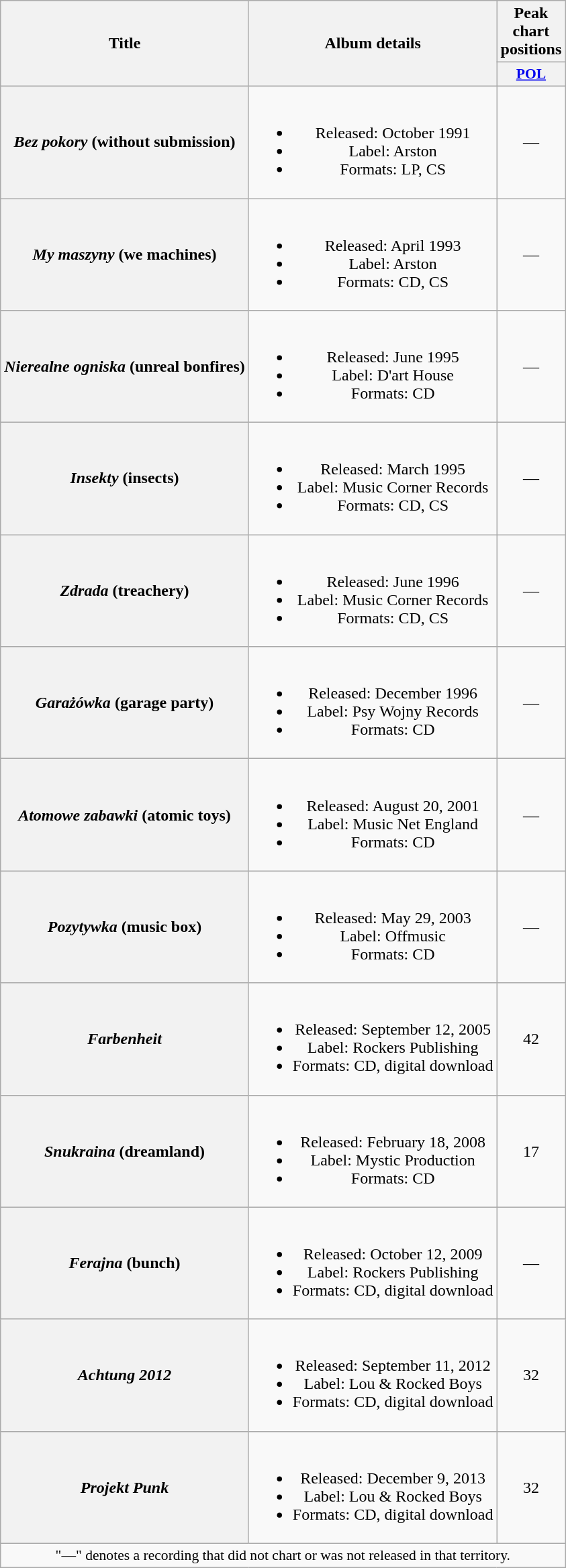<table class="wikitable plainrowheaders" style="text-align:center;">
<tr>
<th scope="col" rowspan="2">Title</th>
<th scope="col" rowspan="2">Album details</th>
<th scope="col">Peak chart positions</th>
</tr>
<tr>
<th scope="col" style="width:3em;font-size:90%;"><a href='#'>POL</a><br></th>
</tr>
<tr>
<th scope="row"><em>Bez pokory</em> (without submission)</th>
<td><br><ul><li>Released: October 1991</li><li>Label: Arston</li><li>Formats: LP, CS</li></ul></td>
<td>—</td>
</tr>
<tr>
<th scope="row"><em>My maszyny</em> (we machines)</th>
<td><br><ul><li>Released: April 1993</li><li>Label: Arston</li><li>Formats: CD, CS</li></ul></td>
<td>—</td>
</tr>
<tr>
<th scope="row"><em>Nierealne ogniska</em> (unreal bonfires)</th>
<td><br><ul><li>Released: June 1995</li><li>Label: D'art House</li><li>Formats: CD</li></ul></td>
<td>—</td>
</tr>
<tr>
<th scope="row"><em>Insekty</em> (insects)</th>
<td><br><ul><li>Released: March 1995</li><li>Label: Music Corner Records</li><li>Formats: CD, CS</li></ul></td>
<td>—</td>
</tr>
<tr>
<th scope="row"><em>Zdrada</em> (treachery)</th>
<td><br><ul><li>Released: June 1996</li><li>Label: Music Corner Records</li><li>Formats: CD, CS</li></ul></td>
<td>—</td>
</tr>
<tr>
<th scope="row"><em>Garażówka</em> (garage party)</th>
<td><br><ul><li>Released: December 1996</li><li>Label: Psy Wojny Records</li><li>Formats: CD</li></ul></td>
<td>—</td>
</tr>
<tr>
<th scope="row"><em>Atomowe zabawki</em> (atomic toys)</th>
<td><br><ul><li>Released: August 20, 2001</li><li>Label: Music Net England</li><li>Formats: CD</li></ul></td>
<td>—</td>
</tr>
<tr>
<th scope="row"><em>Pozytywka</em> (music box)</th>
<td><br><ul><li>Released: May 29, 2003</li><li>Label: Offmusic</li><li>Formats: CD</li></ul></td>
<td>—</td>
</tr>
<tr>
<th scope="row"><em>Farbenheit</em></th>
<td><br><ul><li>Released: September 12, 2005</li><li>Label: Rockers Publishing</li><li>Formats: CD, digital download</li></ul></td>
<td>42</td>
</tr>
<tr>
<th scope="row"><em>Snukraina</em> (dreamland)</th>
<td><br><ul><li>Released: February 18, 2008</li><li>Label: Mystic Production</li><li>Formats: CD</li></ul></td>
<td>17</td>
</tr>
<tr>
<th scope="row"><em>Ferajna</em> (bunch)</th>
<td><br><ul><li>Released: October 12, 2009</li><li>Label: Rockers Publishing</li><li>Formats: CD, digital download</li></ul></td>
<td>—</td>
</tr>
<tr>
<th scope="row"><em>Achtung 2012</em></th>
<td><br><ul><li>Released: September 11, 2012</li><li>Label: Lou & Rocked Boys</li><li>Formats: CD, digital download</li></ul></td>
<td>32</td>
</tr>
<tr>
<th scope="row"><em>Projekt Punk</em></th>
<td><br><ul><li>Released: December 9, 2013</li><li>Label: Lou & Rocked Boys</li><li>Formats: CD, digital download</li></ul></td>
<td>32</td>
</tr>
<tr>
<td colspan="15" style="font-size:90%">"—" denotes a recording that did not chart or was not released in that territory.</td>
</tr>
</table>
